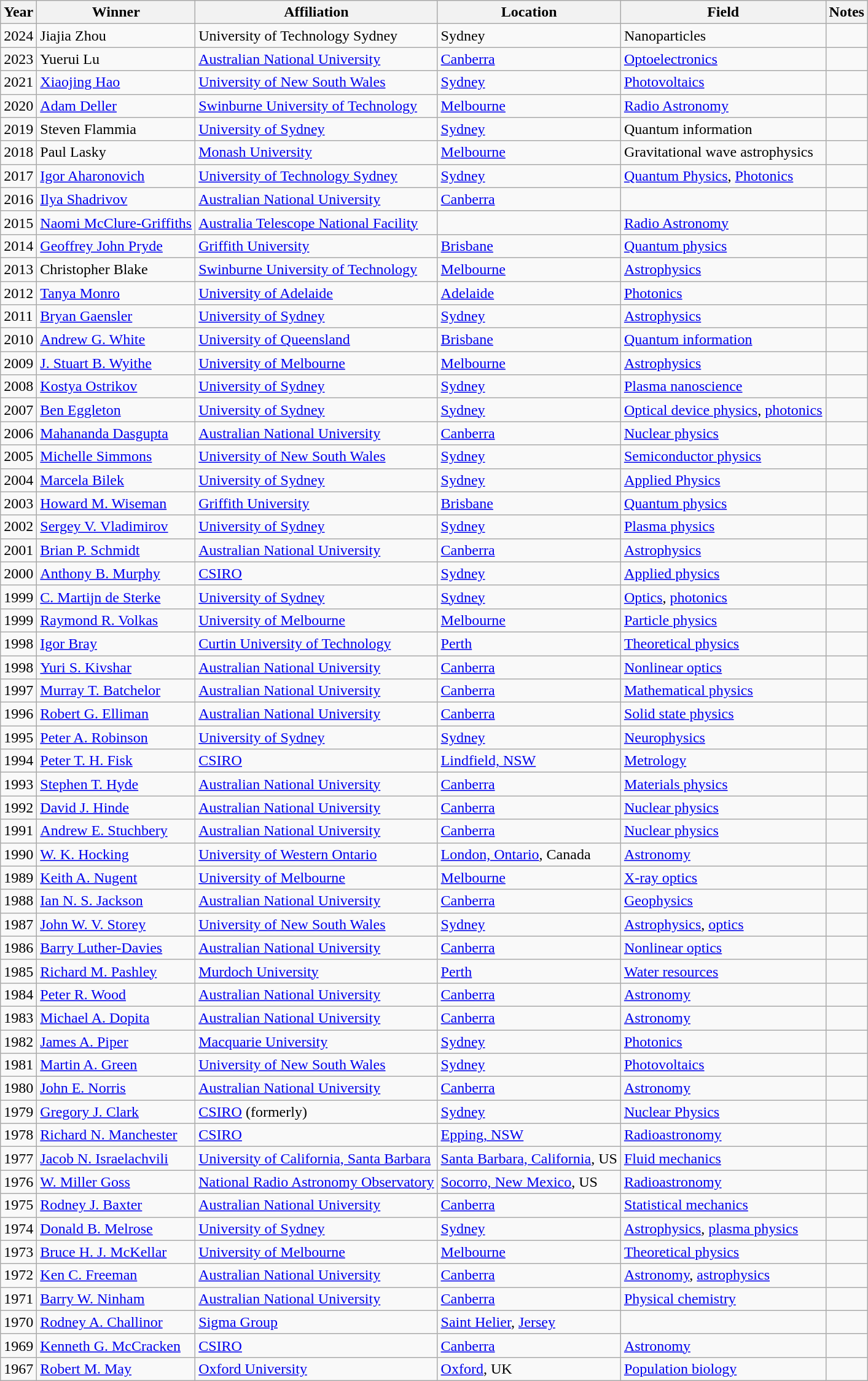<table class="wikitable sortable">
<tr>
<th>Year</th>
<th>Winner</th>
<th>Affiliation</th>
<th>Location</th>
<th>Field</th>
<th>Notes</th>
</tr>
<tr>
<td>2024</td>
<td>Jiajia Zhou</td>
<td>University of Technology Sydney</td>
<td>Sydney</td>
<td>Nanoparticles</td>
<td></td>
</tr>
<tr>
<td>2023</td>
<td>Yuerui Lu</td>
<td><a href='#'>Australian National University</a></td>
<td><a href='#'>Canberra</a></td>
<td><a href='#'>Optoelectronics</a></td>
<td></td>
</tr>
<tr>
<td>2021</td>
<td><a href='#'>Xiaojing Hao</a></td>
<td><a href='#'>University of New South Wales</a></td>
<td><a href='#'>Sydney</a></td>
<td><a href='#'>Photovoltaics</a></td>
<td></td>
</tr>
<tr>
<td>2020</td>
<td><a href='#'>Adam Deller</a></td>
<td><a href='#'>Swinburne University of Technology</a></td>
<td><a href='#'>Melbourne</a></td>
<td><a href='#'>Radio Astronomy</a></td>
<td></td>
</tr>
<tr>
<td>2019</td>
<td>Steven Flammia</td>
<td><a href='#'>University of Sydney</a></td>
<td><a href='#'>Sydney</a></td>
<td>Quantum information</td>
<td></td>
</tr>
<tr>
<td>2018</td>
<td>Paul Lasky</td>
<td><a href='#'>Monash University</a></td>
<td><a href='#'>Melbourne</a></td>
<td>Gravitational wave astrophysics</td>
<td></td>
</tr>
<tr>
<td>2017</td>
<td><a href='#'>Igor Aharonovich</a></td>
<td><a href='#'>University of Technology Sydney</a></td>
<td><a href='#'>Sydney</a></td>
<td><a href='#'>Quantum Physics</a>, <a href='#'>Photonics</a></td>
<td></td>
</tr>
<tr>
<td>2016</td>
<td><a href='#'>Ilya Shadrivov</a></td>
<td><a href='#'>Australian National University</a></td>
<td><a href='#'>Canberra</a></td>
<td></td>
<td></td>
</tr>
<tr>
<td>2015</td>
<td><a href='#'>Naomi McClure-Griffiths</a></td>
<td><a href='#'>Australia Telescope National Facility</a></td>
<td></td>
<td><a href='#'>Radio Astronomy</a></td>
<td></td>
</tr>
<tr>
<td>2014</td>
<td><a href='#'>Geoffrey John Pryde</a></td>
<td><a href='#'>Griffith University</a></td>
<td><a href='#'>Brisbane</a></td>
<td><a href='#'>Quantum physics</a></td>
<td></td>
</tr>
<tr>
<td>2013</td>
<td>Christopher Blake</td>
<td><a href='#'>Swinburne University of Technology</a></td>
<td><a href='#'>Melbourne</a></td>
<td><a href='#'>Astrophysics</a></td>
<td></td>
</tr>
<tr>
<td>2012</td>
<td><a href='#'>Tanya Monro</a></td>
<td><a href='#'>University of Adelaide</a></td>
<td><a href='#'>Adelaide</a></td>
<td><a href='#'>Photonics</a></td>
<td></td>
</tr>
<tr>
<td>2011</td>
<td><a href='#'>Bryan Gaensler</a></td>
<td><a href='#'>University of Sydney</a></td>
<td><a href='#'>Sydney</a></td>
<td><a href='#'>Astrophysics</a></td>
<td></td>
</tr>
<tr>
<td>2010</td>
<td><a href='#'>Andrew G. White</a></td>
<td><a href='#'>University of Queensland</a></td>
<td><a href='#'>Brisbane</a></td>
<td><a href='#'>Quantum information</a></td>
<td></td>
</tr>
<tr>
<td>2009</td>
<td><a href='#'>J. Stuart B. Wyithe</a></td>
<td><a href='#'>University of Melbourne</a></td>
<td><a href='#'>Melbourne</a></td>
<td><a href='#'>Astrophysics</a></td>
<td></td>
</tr>
<tr>
<td>2008</td>
<td><a href='#'>Kostya Ostrikov</a></td>
<td><a href='#'>University of Sydney</a></td>
<td><a href='#'>Sydney</a></td>
<td><a href='#'>Plasma nanoscience</a></td>
<td></td>
</tr>
<tr>
<td>2007</td>
<td><a href='#'>Ben Eggleton</a></td>
<td><a href='#'>University of Sydney</a></td>
<td><a href='#'>Sydney</a></td>
<td><a href='#'>Optical device physics</a>, <a href='#'>photonics</a></td>
<td></td>
</tr>
<tr>
<td>2006</td>
<td><a href='#'>Mahananda Dasgupta</a></td>
<td><a href='#'>Australian National University</a></td>
<td><a href='#'>Canberra</a></td>
<td><a href='#'>Nuclear physics</a></td>
<td></td>
</tr>
<tr>
<td>2005</td>
<td><a href='#'>Michelle Simmons</a></td>
<td><a href='#'>University of New South Wales</a></td>
<td><a href='#'>Sydney</a></td>
<td><a href='#'>Semiconductor physics</a></td>
<td></td>
</tr>
<tr>
<td>2004</td>
<td><a href='#'>Marcela Bilek</a></td>
<td><a href='#'>University of Sydney</a></td>
<td><a href='#'>Sydney</a></td>
<td><a href='#'>Applied Physics</a></td>
<td></td>
</tr>
<tr>
<td>2003</td>
<td><a href='#'>Howard M. Wiseman</a></td>
<td><a href='#'>Griffith University</a></td>
<td><a href='#'>Brisbane</a></td>
<td><a href='#'>Quantum physics</a></td>
<td></td>
</tr>
<tr>
<td>2002</td>
<td><a href='#'>Sergey V. Vladimirov</a></td>
<td><a href='#'>University of Sydney</a></td>
<td><a href='#'>Sydney</a></td>
<td><a href='#'>Plasma physics</a></td>
<td></td>
</tr>
<tr>
<td>2001</td>
<td><a href='#'>Brian P. Schmidt</a></td>
<td><a href='#'>Australian National University</a></td>
<td><a href='#'>Canberra</a></td>
<td><a href='#'>Astrophysics</a></td>
<td></td>
</tr>
<tr>
<td>2000</td>
<td><a href='#'>Anthony B. Murphy</a></td>
<td><a href='#'>CSIRO</a></td>
<td><a href='#'>Sydney</a></td>
<td><a href='#'>Applied physics</a></td>
<td></td>
</tr>
<tr>
<td>1999</td>
<td><a href='#'>C. Martijn de Sterke</a></td>
<td><a href='#'>University of Sydney</a></td>
<td><a href='#'>Sydney</a></td>
<td><a href='#'>Optics</a>, <a href='#'>photonics</a></td>
<td></td>
</tr>
<tr>
<td>1999</td>
<td><a href='#'>Raymond R. Volkas</a></td>
<td><a href='#'>University of Melbourne</a></td>
<td><a href='#'>Melbourne</a></td>
<td><a href='#'>Particle physics</a></td>
<td></td>
</tr>
<tr>
<td>1998</td>
<td><a href='#'>Igor Bray</a></td>
<td><a href='#'>Curtin University of Technology</a></td>
<td><a href='#'>Perth</a></td>
<td><a href='#'>Theoretical physics</a></td>
<td></td>
</tr>
<tr>
<td>1998</td>
<td><a href='#'>Yuri S. Kivshar</a></td>
<td><a href='#'>Australian National University</a></td>
<td><a href='#'>Canberra</a></td>
<td><a href='#'>Nonlinear optics</a></td>
<td></td>
</tr>
<tr>
<td>1997</td>
<td><a href='#'>Murray T. Batchelor</a></td>
<td><a href='#'>Australian National University</a></td>
<td><a href='#'>Canberra</a></td>
<td><a href='#'>Mathematical physics</a></td>
<td></td>
</tr>
<tr>
<td>1996</td>
<td><a href='#'>Robert G. Elliman</a></td>
<td><a href='#'>Australian National University</a></td>
<td><a href='#'>Canberra</a></td>
<td><a href='#'>Solid state physics</a></td>
<td></td>
</tr>
<tr>
<td>1995</td>
<td><a href='#'>Peter A. Robinson</a></td>
<td><a href='#'>University of Sydney</a></td>
<td><a href='#'>Sydney</a></td>
<td><a href='#'>Neurophysics</a></td>
<td></td>
</tr>
<tr>
<td>1994</td>
<td><a href='#'>Peter T. H. Fisk</a></td>
<td><a href='#'>CSIRO</a></td>
<td><a href='#'>Lindfield, NSW</a></td>
<td><a href='#'>Metrology</a></td>
<td></td>
</tr>
<tr>
<td>1993</td>
<td><a href='#'>Stephen T. Hyde</a></td>
<td><a href='#'>Australian National University</a></td>
<td><a href='#'>Canberra</a></td>
<td><a href='#'>Materials physics</a></td>
<td></td>
</tr>
<tr>
<td>1992</td>
<td><a href='#'>David J. Hinde</a></td>
<td><a href='#'>Australian National University</a></td>
<td><a href='#'>Canberra</a></td>
<td><a href='#'>Nuclear physics</a></td>
<td></td>
</tr>
<tr>
<td>1991</td>
<td><a href='#'>Andrew E. Stuchbery</a></td>
<td><a href='#'>Australian National University</a></td>
<td><a href='#'>Canberra</a></td>
<td><a href='#'>Nuclear physics</a></td>
<td></td>
</tr>
<tr>
<td>1990</td>
<td><a href='#'>W. K. Hocking</a></td>
<td><a href='#'>University of Western Ontario</a></td>
<td><a href='#'>London, Ontario</a>, Canada</td>
<td><a href='#'>Astronomy</a></td>
<td></td>
</tr>
<tr>
<td>1989</td>
<td><a href='#'>Keith A. Nugent</a></td>
<td><a href='#'>University of Melbourne</a></td>
<td><a href='#'>Melbourne</a></td>
<td><a href='#'>X-ray optics</a></td>
<td></td>
</tr>
<tr>
<td>1988</td>
<td><a href='#'>Ian N. S. Jackson</a></td>
<td><a href='#'>Australian National University</a></td>
<td><a href='#'>Canberra</a></td>
<td><a href='#'>Geophysics</a></td>
<td></td>
</tr>
<tr>
<td>1987</td>
<td><a href='#'>John W. V. Storey</a></td>
<td><a href='#'>University of New South Wales</a></td>
<td><a href='#'>Sydney</a></td>
<td><a href='#'>Astrophysics</a>, <a href='#'>optics</a></td>
<td></td>
</tr>
<tr>
<td>1986</td>
<td><a href='#'>Barry Luther-Davies</a></td>
<td><a href='#'>Australian National University</a></td>
<td><a href='#'>Canberra</a></td>
<td><a href='#'>Nonlinear optics</a></td>
<td></td>
</tr>
<tr>
<td>1985</td>
<td><a href='#'>Richard M. Pashley</a></td>
<td><a href='#'>Murdoch University</a></td>
<td><a href='#'>Perth</a></td>
<td><a href='#'>Water resources</a></td>
<td></td>
</tr>
<tr>
<td>1984</td>
<td><a href='#'>Peter R. Wood</a></td>
<td><a href='#'>Australian National University</a></td>
<td><a href='#'>Canberra</a></td>
<td><a href='#'>Astronomy</a></td>
<td></td>
</tr>
<tr>
<td>1983</td>
<td><a href='#'>Michael A. Dopita</a></td>
<td><a href='#'>Australian National University</a></td>
<td><a href='#'>Canberra</a></td>
<td><a href='#'>Astronomy</a></td>
<td></td>
</tr>
<tr>
<td>1982</td>
<td><a href='#'>James A. Piper</a></td>
<td><a href='#'>Macquarie University</a></td>
<td><a href='#'>Sydney</a></td>
<td><a href='#'>Photonics</a></td>
<td></td>
</tr>
<tr>
<td>1981</td>
<td><a href='#'>Martin A. Green</a></td>
<td><a href='#'>University of New South Wales</a></td>
<td><a href='#'>Sydney</a></td>
<td><a href='#'>Photovoltaics</a></td>
<td></td>
</tr>
<tr>
<td>1980</td>
<td><a href='#'>John E. Norris</a></td>
<td><a href='#'>Australian National University</a></td>
<td><a href='#'>Canberra</a></td>
<td><a href='#'>Astronomy</a></td>
<td></td>
</tr>
<tr>
<td>1979</td>
<td><a href='#'>Gregory J. Clark</a></td>
<td><a href='#'>CSIRO</a> (formerly)</td>
<td><a href='#'>Sydney</a></td>
<td><a href='#'>Nuclear Physics</a></td>
<td></td>
</tr>
<tr>
<td>1978</td>
<td><a href='#'>Richard N. Manchester</a></td>
<td><a href='#'>CSIRO</a></td>
<td><a href='#'>Epping, NSW</a></td>
<td><a href='#'>Radioastronomy</a></td>
<td></td>
</tr>
<tr>
<td>1977</td>
<td><a href='#'>Jacob N. Israelachvili</a></td>
<td><a href='#'>University of California, Santa Barbara</a></td>
<td><a href='#'>Santa Barbara, California</a>, US</td>
<td><a href='#'>Fluid mechanics</a></td>
<td></td>
</tr>
<tr>
<td>1976</td>
<td><a href='#'>W. Miller Goss</a></td>
<td><a href='#'>National Radio Astronomy Observatory</a></td>
<td><a href='#'>Socorro, New Mexico</a>, US</td>
<td><a href='#'>Radioastronomy</a></td>
<td></td>
</tr>
<tr>
<td>1975</td>
<td><a href='#'>Rodney J. Baxter</a></td>
<td><a href='#'>Australian National University</a></td>
<td><a href='#'>Canberra</a></td>
<td><a href='#'>Statistical mechanics</a></td>
<td></td>
</tr>
<tr>
<td>1974</td>
<td><a href='#'>Donald B. Melrose</a></td>
<td><a href='#'>University of Sydney</a></td>
<td><a href='#'>Sydney</a></td>
<td><a href='#'>Astrophysics</a>, <a href='#'>plasma physics</a></td>
<td></td>
</tr>
<tr>
<td>1973</td>
<td><a href='#'>Bruce H. J. McKellar</a></td>
<td><a href='#'>University of Melbourne</a></td>
<td><a href='#'>Melbourne</a></td>
<td><a href='#'>Theoretical physics</a></td>
<td></td>
</tr>
<tr>
<td>1972</td>
<td><a href='#'>Ken C. Freeman</a></td>
<td><a href='#'>Australian National University</a></td>
<td><a href='#'>Canberra</a></td>
<td><a href='#'>Astronomy</a>, <a href='#'>astrophysics</a></td>
<td></td>
</tr>
<tr>
<td>1971</td>
<td><a href='#'>Barry W. Ninham</a></td>
<td><a href='#'>Australian National University</a></td>
<td><a href='#'>Canberra</a></td>
<td><a href='#'>Physical chemistry</a></td>
<td></td>
</tr>
<tr>
<td>1970</td>
<td><a href='#'>Rodney A. Challinor</a></td>
<td><a href='#'>Sigma Group</a></td>
<td><a href='#'>Saint Helier</a>, <a href='#'>Jersey</a></td>
<td></td>
<td></td>
</tr>
<tr>
<td>1969</td>
<td><a href='#'>Kenneth G. McCracken</a></td>
<td><a href='#'>CSIRO</a></td>
<td><a href='#'>Canberra</a></td>
<td><a href='#'>Astronomy</a></td>
<td></td>
</tr>
<tr>
<td>1967</td>
<td><a href='#'>Robert M. May</a></td>
<td><a href='#'>Oxford University</a></td>
<td><a href='#'>Oxford</a>, UK</td>
<td><a href='#'>Population biology</a></td>
<td></td>
</tr>
</table>
